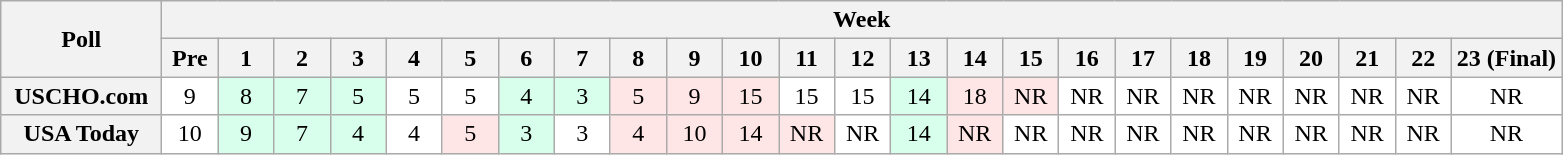<table class="wikitable" style="white-space:nowrap;">
<tr>
<th scope="col" width="100" rowspan="2">Poll</th>
<th colspan="25">Week</th>
</tr>
<tr>
<th scope="col" width="30">Pre</th>
<th scope="col" width="30">1</th>
<th scope="col" width="30">2</th>
<th scope="col" width="30">3</th>
<th scope="col" width="30">4</th>
<th scope="col" width="30">5</th>
<th scope="col" width="30">6</th>
<th scope="col" width="30">7</th>
<th scope="col" width="30">8</th>
<th scope="col" width="30">9</th>
<th scope="col" width="30">10</th>
<th scope="col" width="30">11</th>
<th scope="col" width="30">12</th>
<th scope="col" width="30">13</th>
<th scope="col" width="30">14</th>
<th scope="col" width="30">15</th>
<th scope="col" width="30">16</th>
<th scope="col" width="30">17</th>
<th scope="col" width="30">18</th>
<th scope="col" width="30">19</th>
<th scope="col" width="30">20</th>
<th scope="col" width="30">21</th>
<th scope="col" width="30">22</th>
<th scope="col" width="30">23 (Final)</th>
</tr>
<tr style="text-align:center;">
<th>USCHO.com</th>
<td bgcolor=FFFFFF>9</td>
<td bgcolor=D8FFEB>8</td>
<td bgcolor=D8FFEB>7</td>
<td bgcolor=D8FFEB>5</td>
<td bgcolor=FFFFFF>5</td>
<td bgcolor=FFFFFF>5</td>
<td bgcolor=D8FFEB>4</td>
<td bgcolor=D8FFEB>3</td>
<td bgcolor=FFE6E6>5</td>
<td bgcolor=FFE6E6>9</td>
<td bgcolor=FFE6E6>15</td>
<td bgcolor=FFFFFF>15</td>
<td bgcolor=FFFFFF>15</td>
<td bgcolor=D8FFEB>14</td>
<td bgcolor=FFE6E6>18</td>
<td bgcolor=FFE6E6>NR</td>
<td bgcolor=FFFFFF>NR</td>
<td bgcolor=FFFFFF>NR</td>
<td bgcolor=FFFFFF>NR</td>
<td bgcolor=FFFFFF>NR</td>
<td bgcolor=FFFFFF>NR</td>
<td bgcolor=FFFFFF>NR</td>
<td bgcolor=FFFFFF>NR</td>
<td bgcolor=FFFFFF>NR</td>
</tr>
<tr style="text-align:center;">
<th>USA Today</th>
<td bgcolor=FFFFFF>10</td>
<td bgcolor=D8FFEB>9</td>
<td bgcolor=D8FFEB>7</td>
<td bgcolor=D8FFEB>4</td>
<td bgcolor=FFFFFF>4</td>
<td bgcolor=FFE6E6>5</td>
<td bgcolor=D8FFEB>3</td>
<td bgcolor=FFFFFF>3</td>
<td bgcolor=FFE6E6>4</td>
<td bgcolor=FFE6E6>10</td>
<td bgcolor=FFE6E6>14</td>
<td bgcolor=FFE6E6>NR</td>
<td bgcolor=FFFFFF>NR</td>
<td bgcolor=D8FFEB>14</td>
<td bgcolor=FFE6E6>NR</td>
<td bgcolor=FFFFFF>NR</td>
<td bgcolor=FFFFFF>NR</td>
<td bgcolor=FFFFFF>NR</td>
<td bgcolor=FFFFFF>NR</td>
<td bgcolor=FFFFFF>NR</td>
<td bgcolor=FFFFFF>NR</td>
<td bgcolor=FFFFFF>NR</td>
<td bgcolor=FFFFFF>NR</td>
<td bgcolor=FFFFFF>NR</td>
</tr>
</table>
